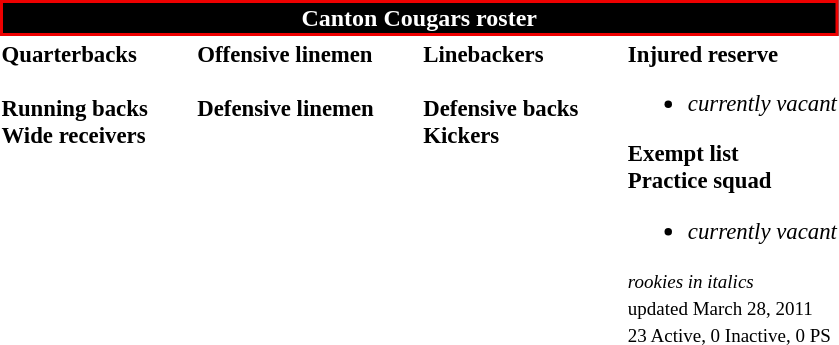<table class="toccolours" style="text-align: left;">
<tr>
<th colspan="7" style="background:black; border:2px solid #EE0000; color:#FFFFFF; text-align:center;"><strong>Canton Cougars roster</strong></th>
</tr>
<tr>
<td style="font-size: 95%;" valign="top"><strong>Quarterbacks</strong><br>
<br><strong>Running backs</strong>
<br><strong>Wide receivers</strong>



</td>
<td style="width: 25px;"></td>
<td style="font-size: 95%;" valign="top"><strong>Offensive linemen</strong><br>


<br><strong>Defensive linemen</strong>




</td>
<td style="width: 25px;"></td>
<td style="font-size: 95%;" valign="top"><strong>Linebackers</strong><br>
<br><strong>Defensive backs</strong>



<br><strong>Kickers</strong>
</td>
<td style="width: 25px;"></td>
<td style="font-size: 95%;" valign="top"><strong>Injured reserve</strong><br><ul><li><em>currently vacant</em></li></ul><strong>Exempt list</strong>
<br><strong>Practice squad</strong><ul><li><em>currently vacant</em></li></ul><small><em>rookies in italics</em><br> updated March 28, 2011</small><br>
<small>23 Active, 0 Inactive, 0 PS</small></td>
</tr>
<tr>
</tr>
</table>
